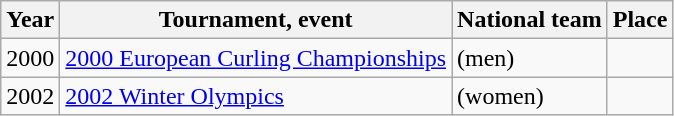<table class="wikitable">
<tr>
<th scope="col">Year</th>
<th scope="col">Tournament, event</th>
<th scope="col">National team</th>
<th scope="col">Place</th>
</tr>
<tr>
<td>2000</td>
<td><a href='#'>2000 European Curling Championships</a></td>
<td> (men)</td>
<td></td>
</tr>
<tr>
<td>2002</td>
<td><a href='#'>2002 Winter Olympics</a></td>
<td> (women)</td>
<td></td>
</tr>
</table>
